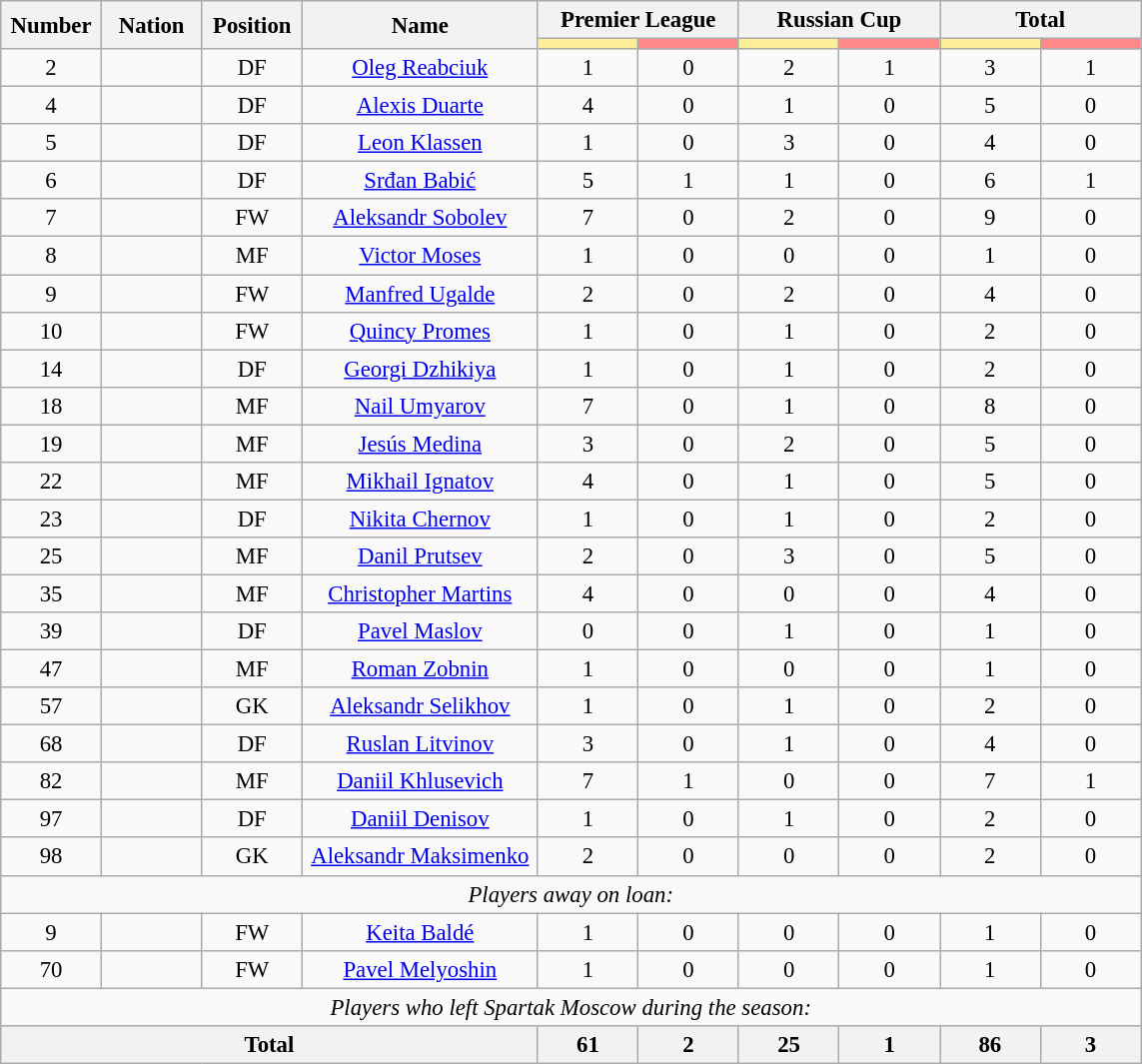<table class="wikitable" style="font-size: 95%; text-align: center;">
<tr>
<th rowspan=2 width=60>Number</th>
<th rowspan=2 width=60>Nation</th>
<th rowspan=2 width=60>Position</th>
<th rowspan=2 width=150>Name</th>
<th colspan=2>Premier League</th>
<th colspan=2>Russian Cup</th>
<th colspan=2>Total</th>
</tr>
<tr>
<th style="width:60px; background:#fe9;"></th>
<th style="width:60px; background:#ff8888;"></th>
<th style="width:60px; background:#fe9;"></th>
<th style="width:60px; background:#ff8888;"></th>
<th style="width:60px; background:#fe9;"></th>
<th style="width:60px; background:#ff8888;"></th>
</tr>
<tr>
<td>2</td>
<td></td>
<td>DF</td>
<td><a href='#'>Oleg Reabciuk</a></td>
<td>1</td>
<td>0</td>
<td>2</td>
<td>1</td>
<td>3</td>
<td>1</td>
</tr>
<tr>
<td>4</td>
<td></td>
<td>DF</td>
<td><a href='#'>Alexis Duarte</a></td>
<td>4</td>
<td>0</td>
<td>1</td>
<td>0</td>
<td>5</td>
<td>0</td>
</tr>
<tr>
<td>5</td>
<td></td>
<td>DF</td>
<td><a href='#'>Leon Klassen</a></td>
<td>1</td>
<td>0</td>
<td>3</td>
<td>0</td>
<td>4</td>
<td>0</td>
</tr>
<tr>
<td>6</td>
<td></td>
<td>DF</td>
<td><a href='#'>Srđan Babić</a></td>
<td>5</td>
<td>1</td>
<td>1</td>
<td>0</td>
<td>6</td>
<td>1</td>
</tr>
<tr>
<td>7</td>
<td></td>
<td>FW</td>
<td><a href='#'>Aleksandr Sobolev</a></td>
<td>7</td>
<td>0</td>
<td>2</td>
<td>0</td>
<td>9</td>
<td>0</td>
</tr>
<tr>
<td>8</td>
<td></td>
<td>MF</td>
<td><a href='#'>Victor Moses</a></td>
<td>1</td>
<td>0</td>
<td>0</td>
<td>0</td>
<td>1</td>
<td>0</td>
</tr>
<tr>
<td>9</td>
<td></td>
<td>FW</td>
<td><a href='#'>Manfred Ugalde</a></td>
<td>2</td>
<td>0</td>
<td>2</td>
<td>0</td>
<td>4</td>
<td>0</td>
</tr>
<tr>
<td>10</td>
<td></td>
<td>FW</td>
<td><a href='#'>Quincy Promes</a></td>
<td>1</td>
<td>0</td>
<td>1</td>
<td>0</td>
<td>2</td>
<td>0</td>
</tr>
<tr>
<td>14</td>
<td></td>
<td>DF</td>
<td><a href='#'>Georgi Dzhikiya</a></td>
<td>1</td>
<td>0</td>
<td>1</td>
<td>0</td>
<td>2</td>
<td>0</td>
</tr>
<tr>
<td>18</td>
<td></td>
<td>MF</td>
<td><a href='#'>Nail Umyarov</a></td>
<td>7</td>
<td>0</td>
<td>1</td>
<td>0</td>
<td>8</td>
<td>0</td>
</tr>
<tr>
<td>19</td>
<td></td>
<td>MF</td>
<td><a href='#'>Jesús Medina</a></td>
<td>3</td>
<td>0</td>
<td>2</td>
<td>0</td>
<td>5</td>
<td>0</td>
</tr>
<tr>
<td>22</td>
<td></td>
<td>MF</td>
<td><a href='#'>Mikhail Ignatov</a></td>
<td>4</td>
<td>0</td>
<td>1</td>
<td>0</td>
<td>5</td>
<td>0</td>
</tr>
<tr>
<td>23</td>
<td></td>
<td>DF</td>
<td><a href='#'>Nikita Chernov</a></td>
<td>1</td>
<td>0</td>
<td>1</td>
<td>0</td>
<td>2</td>
<td>0</td>
</tr>
<tr>
<td>25</td>
<td></td>
<td>MF</td>
<td><a href='#'>Danil Prutsev</a></td>
<td>2</td>
<td>0</td>
<td>3</td>
<td>0</td>
<td>5</td>
<td>0</td>
</tr>
<tr>
<td>35</td>
<td></td>
<td>MF</td>
<td><a href='#'>Christopher Martins</a></td>
<td>4</td>
<td>0</td>
<td>0</td>
<td>0</td>
<td>4</td>
<td>0</td>
</tr>
<tr>
<td>39</td>
<td></td>
<td>DF</td>
<td><a href='#'>Pavel Maslov</a></td>
<td>0</td>
<td>0</td>
<td>1</td>
<td>0</td>
<td>1</td>
<td>0</td>
</tr>
<tr>
<td>47</td>
<td></td>
<td>MF</td>
<td><a href='#'>Roman Zobnin</a></td>
<td>1</td>
<td>0</td>
<td>0</td>
<td>0</td>
<td>1</td>
<td>0</td>
</tr>
<tr>
<td>57</td>
<td></td>
<td>GK</td>
<td><a href='#'>Aleksandr Selikhov</a></td>
<td>1</td>
<td>0</td>
<td>1</td>
<td>0</td>
<td>2</td>
<td>0</td>
</tr>
<tr>
<td>68</td>
<td></td>
<td>DF</td>
<td><a href='#'>Ruslan Litvinov</a></td>
<td>3</td>
<td>0</td>
<td>1</td>
<td>0</td>
<td>4</td>
<td>0</td>
</tr>
<tr>
<td>82</td>
<td></td>
<td>MF</td>
<td><a href='#'>Daniil Khlusevich</a></td>
<td>7</td>
<td>1</td>
<td>0</td>
<td>0</td>
<td>7</td>
<td>1</td>
</tr>
<tr>
<td>97</td>
<td></td>
<td>DF</td>
<td><a href='#'>Daniil Denisov</a></td>
<td>1</td>
<td>0</td>
<td>1</td>
<td>0</td>
<td>2</td>
<td>0</td>
</tr>
<tr>
<td>98</td>
<td></td>
<td>GK</td>
<td><a href='#'>Aleksandr Maksimenko</a></td>
<td>2</td>
<td>0</td>
<td>0</td>
<td>0</td>
<td>2</td>
<td>0</td>
</tr>
<tr>
<td colspan="14"><em>Players away on loan:</em></td>
</tr>
<tr>
<td>9</td>
<td></td>
<td>FW</td>
<td><a href='#'>Keita Baldé</a></td>
<td>1</td>
<td>0</td>
<td>0</td>
<td>0</td>
<td>1</td>
<td>0</td>
</tr>
<tr>
<td>70</td>
<td></td>
<td>FW</td>
<td><a href='#'>Pavel Melyoshin</a></td>
<td>1</td>
<td>0</td>
<td>0</td>
<td>0</td>
<td>1</td>
<td>0</td>
</tr>
<tr>
<td colspan="14"><em>Players who left Spartak Moscow during the season:</em></td>
</tr>
<tr>
<th colspan=4>Total</th>
<th>61</th>
<th>2</th>
<th>25</th>
<th>1</th>
<th>86</th>
<th>3</th>
</tr>
</table>
